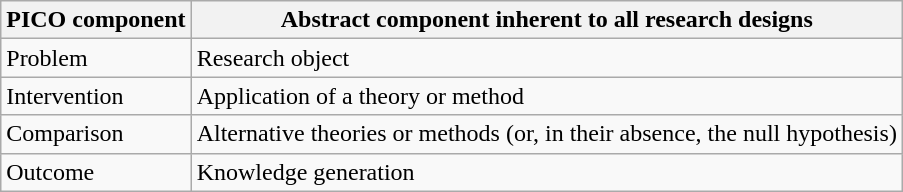<table class="wikitable">
<tr>
<th>PICO component</th>
<th>Abstract component inherent to all research designs</th>
</tr>
<tr>
<td>Problem</td>
<td>Research object</td>
</tr>
<tr>
<td>Intervention</td>
<td>Application of a theory or method</td>
</tr>
<tr>
<td>Comparison</td>
<td>Alternative theories or methods (or, in their absence, the null hypothesis)</td>
</tr>
<tr>
<td>Outcome</td>
<td>Knowledge generation</td>
</tr>
</table>
